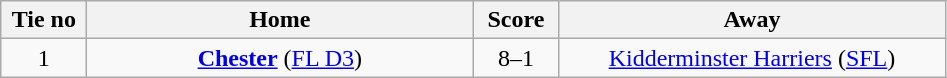<table class="wikitable" style="text-align:center">
<tr>
<th width=50>Tie no</th>
<th width=250>Home</th>
<th width=50>Score</th>
<th width=250>Away</th>
</tr>
<tr>
<td>1</td>
<td><strong><a href='#'>Chester</a></strong> (<a href='#'>FL D3</a>)</td>
<td>8–1</td>
<td><a href='#'>Kidderminster Harriers</a> (<a href='#'>SFL</a>)</td>
</tr>
</table>
